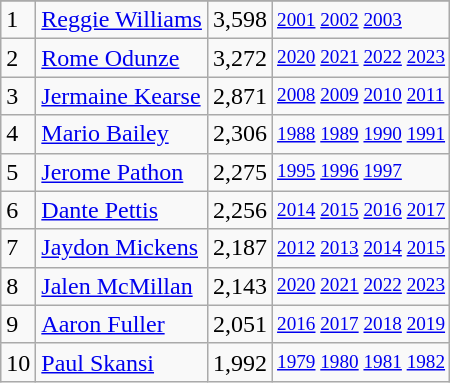<table class="wikitable">
<tr>
</tr>
<tr>
<td>1</td>
<td><a href='#'>Reggie Williams</a></td>
<td>3,598</td>
<td style="font-size:80%;"><a href='#'>2001</a> <a href='#'>2002</a> <a href='#'>2003</a></td>
</tr>
<tr>
<td>2</td>
<td><a href='#'>Rome Odunze</a></td>
<td>3,272</td>
<td style="font-size:80%;"><a href='#'>2020</a> <a href='#'>2021</a> <a href='#'>2022</a> <a href='#'>2023</a></td>
</tr>
<tr>
<td>3</td>
<td><a href='#'>Jermaine Kearse</a></td>
<td>2,871</td>
<td style="font-size:80%;"><a href='#'>2008</a> <a href='#'>2009</a> <a href='#'>2010</a> <a href='#'>2011</a></td>
</tr>
<tr>
<td>4</td>
<td><a href='#'>Mario Bailey</a></td>
<td>2,306</td>
<td style="font-size:80%;"><a href='#'>1988</a> <a href='#'>1989</a> <a href='#'>1990</a> <a href='#'>1991</a></td>
</tr>
<tr>
<td>5</td>
<td><a href='#'>Jerome Pathon</a></td>
<td>2,275</td>
<td style="font-size:80%;"><a href='#'>1995</a> <a href='#'>1996</a> <a href='#'>1997</a></td>
</tr>
<tr>
<td>6</td>
<td><a href='#'>Dante Pettis</a></td>
<td>2,256</td>
<td style="font-size:80%;"><a href='#'>2014</a> <a href='#'>2015</a> <a href='#'>2016</a> <a href='#'>2017</a></td>
</tr>
<tr>
<td>7</td>
<td><a href='#'>Jaydon Mickens</a></td>
<td>2,187</td>
<td style="font-size:80%;"><a href='#'>2012</a> <a href='#'>2013</a> <a href='#'>2014</a> <a href='#'>2015</a></td>
</tr>
<tr>
<td>8</td>
<td><a href='#'>Jalen McMillan</a></td>
<td>2,143</td>
<td style="font-size:80%;"><a href='#'>2020</a> <a href='#'>2021</a> <a href='#'>2022</a> <a href='#'>2023</a></td>
</tr>
<tr>
<td>9</td>
<td><a href='#'>Aaron Fuller</a></td>
<td>2,051</td>
<td style="font-size:80%;"><a href='#'>2016</a> <a href='#'>2017</a> <a href='#'>2018</a> <a href='#'>2019</a></td>
</tr>
<tr>
<td>10</td>
<td><a href='#'>Paul Skansi</a></td>
<td>1,992</td>
<td style="font-size:80%;"><a href='#'>1979</a> <a href='#'>1980</a> <a href='#'>1981</a> <a href='#'>1982</a></td>
</tr>
</table>
